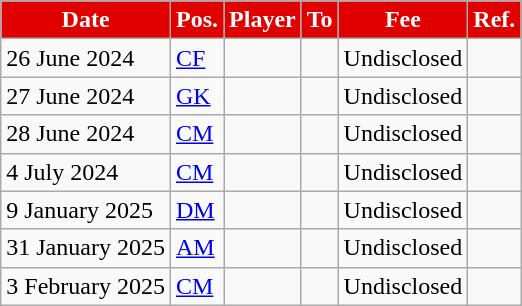<table class="wikitable plainrowheaders sortable">
<tr>
<th style="background:#E00000;color:#fff;">Date</th>
<th style="background:#E00000;color:#fff;">Pos.</th>
<th style="background:#E00000;color:#fff;">Player</th>
<th style="background:#E00000;color:#fff;">To</th>
<th style="background:#E00000;color:#fff;">Fee</th>
<th style="background:#E00000;color:#fff;">Ref.</th>
</tr>
<tr>
<td>26 June 2024</td>
<td><a href='#'>CF</a></td>
<td></td>
<td></td>
<td>Undisclosed</td>
<td></td>
</tr>
<tr>
<td>27 June 2024</td>
<td><a href='#'>GK</a></td>
<td></td>
<td></td>
<td>Undisclosed</td>
<td></td>
</tr>
<tr>
<td>28 June 2024</td>
<td><a href='#'>CM</a></td>
<td></td>
<td></td>
<td>Undisclosed</td>
<td></td>
</tr>
<tr>
<td>4 July 2024</td>
<td><a href='#'>CM</a></td>
<td></td>
<td></td>
<td>Undisclosed</td>
<td></td>
</tr>
<tr>
<td>9 January 2025</td>
<td><a href='#'>DM</a></td>
<td></td>
<td></td>
<td>Undisclosed</td>
<td></td>
</tr>
<tr>
<td>31 January 2025</td>
<td><a href='#'>AM</a></td>
<td></td>
<td></td>
<td>Undisclosed</td>
<td></td>
</tr>
<tr>
<td>3 February 2025</td>
<td><a href='#'>CM</a></td>
<td></td>
<td></td>
<td>Undisclosed</td>
<td></td>
</tr>
</table>
